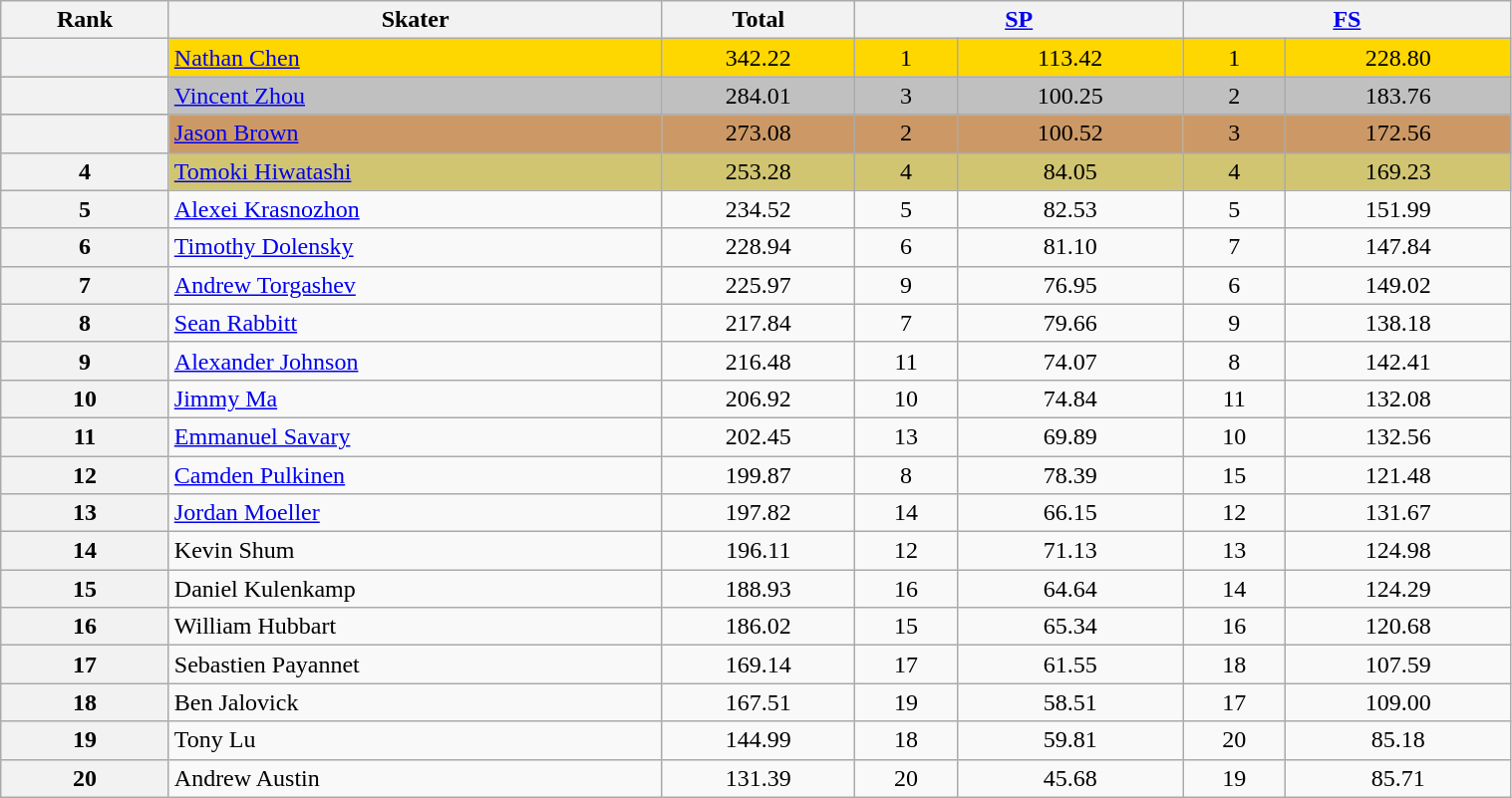<table class="wikitable sortable" style="text-align:left; width:80%">
<tr>
<th scope="col">Rank</th>
<th scope="col">Skater</th>
<th scope="col">Total</th>
<th scope="col" colspan="2" width="80px"><a href='#'>SP</a></th>
<th scope="col" colspan="2" width="80px"><a href='#'>FS</a></th>
</tr>
<tr bgcolor="gold">
<th scope="row"></th>
<td><a href='#'>Nathan Chen</a></td>
<td align="center">342.22</td>
<td align="center">1</td>
<td align="center">113.42</td>
<td align="center">1</td>
<td align="center">228.80</td>
</tr>
<tr bgcolor="silver">
<th scope="row"></th>
<td><a href='#'>Vincent Zhou</a></td>
<td align="center">284.01</td>
<td align="center">3</td>
<td align="center">100.25</td>
<td align="center">2</td>
<td align="center">183.76</td>
</tr>
<tr bgcolor="cc9966">
<th scope="row"></th>
<td><a href='#'>Jason Brown</a></td>
<td align="center">273.08</td>
<td align="center">2</td>
<td align="center">100.52</td>
<td align="center">3</td>
<td align="center">172.56</td>
</tr>
<tr bgcolor="#d1c571">
<th scope="row">4</th>
<td><a href='#'>Tomoki Hiwatashi</a></td>
<td align="center">253.28</td>
<td align="center">4</td>
<td align="center">84.05</td>
<td align="center">4</td>
<td align="center">169.23</td>
</tr>
<tr>
<th>5</th>
<td><a href='#'>Alexei Krasnozhon</a></td>
<td align="center">234.52</td>
<td align="center">5</td>
<td align="center">82.53</td>
<td align="center">5</td>
<td align="center">151.99</td>
</tr>
<tr>
<th>6</th>
<td><a href='#'>Timothy Dolensky</a></td>
<td align="center">228.94</td>
<td align="center">6</td>
<td align="center">81.10</td>
<td align="center">7</td>
<td align="center">147.84</td>
</tr>
<tr>
<th>7</th>
<td><a href='#'>Andrew Torgashev</a></td>
<td align="center">225.97</td>
<td align="center">9</td>
<td align="center">76.95</td>
<td align="center">6</td>
<td align="center">149.02</td>
</tr>
<tr>
<th>8</th>
<td><a href='#'>Sean Rabbitt</a></td>
<td align="center">217.84</td>
<td align="center">7</td>
<td align="center">79.66</td>
<td align="center">9</td>
<td align="center">138.18</td>
</tr>
<tr>
<th>9</th>
<td><a href='#'>Alexander Johnson</a></td>
<td align="center">216.48</td>
<td align="center">11</td>
<td align="center">74.07</td>
<td align="center">8</td>
<td align="center">142.41</td>
</tr>
<tr>
<th>10</th>
<td><a href='#'>Jimmy Ma</a></td>
<td align="center">206.92</td>
<td align="center">10</td>
<td align="center">74.84</td>
<td align="center">11</td>
<td align="center">132.08</td>
</tr>
<tr>
<th>11</th>
<td><a href='#'>Emmanuel Savary</a></td>
<td align="center">202.45</td>
<td align="center">13</td>
<td align="center">69.89</td>
<td align="center">10</td>
<td align="center">132.56</td>
</tr>
<tr>
<th>12</th>
<td><a href='#'>Camden Pulkinen</a></td>
<td align="center">199.87</td>
<td align="center">8</td>
<td align="center">78.39</td>
<td align="center">15</td>
<td align="center">121.48</td>
</tr>
<tr>
<th>13</th>
<td><a href='#'>Jordan Moeller</a></td>
<td align="center">197.82</td>
<td align="center">14</td>
<td align="center">66.15</td>
<td align="center">12</td>
<td align="center">131.67</td>
</tr>
<tr>
<th>14</th>
<td>Kevin Shum</td>
<td align="center">196.11</td>
<td align="center">12</td>
<td align="center">71.13</td>
<td align="center">13</td>
<td align="center">124.98</td>
</tr>
<tr>
<th>15</th>
<td>Daniel Kulenkamp</td>
<td align="center">188.93</td>
<td align="center">16</td>
<td align="center">64.64</td>
<td align="center">14</td>
<td align="center">124.29</td>
</tr>
<tr>
<th>16</th>
<td>William Hubbart</td>
<td align="center">186.02</td>
<td align="center">15</td>
<td align="center">65.34</td>
<td align="center">16</td>
<td align="center">120.68</td>
</tr>
<tr>
<th>17</th>
<td>Sebastien Payannet</td>
<td align="center">169.14</td>
<td align="center">17</td>
<td align="center">61.55</td>
<td align="center">18</td>
<td align="center">107.59</td>
</tr>
<tr>
<th>18</th>
<td>Ben Jalovick</td>
<td align="center">167.51</td>
<td align="center">19</td>
<td align="center">58.51</td>
<td align="center">17</td>
<td align="center">109.00</td>
</tr>
<tr>
<th>19</th>
<td>Tony Lu</td>
<td align="center">144.99</td>
<td align="center">18</td>
<td align="center">59.81</td>
<td align="center">20</td>
<td align="center">85.18</td>
</tr>
<tr>
<th>20</th>
<td>Andrew Austin</td>
<td align="center">131.39</td>
<td align="center">20</td>
<td align="center">45.68</td>
<td align="center">19</td>
<td align="center">85.71</td>
</tr>
</table>
